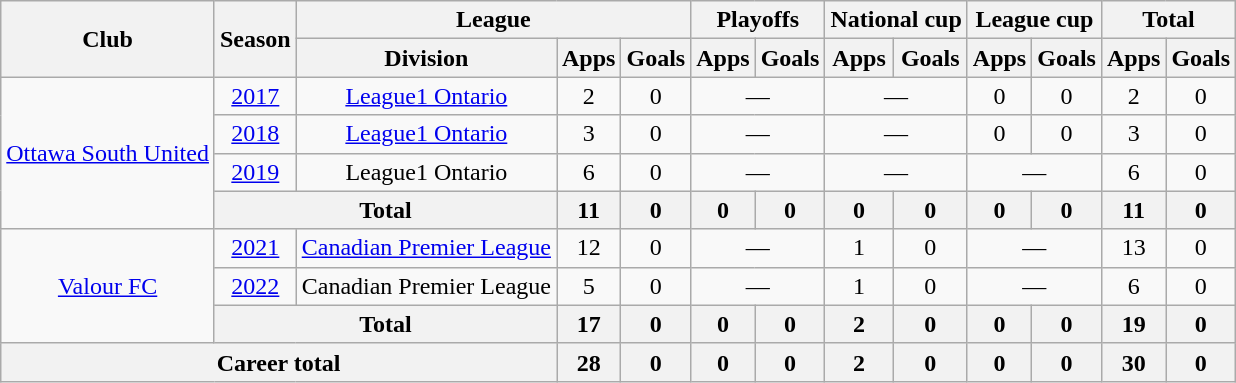<table class="wikitable" style="text-align: center;">
<tr>
<th rowspan="2">Club</th>
<th rowspan="2">Season</th>
<th colspan="3">League</th>
<th colspan="2">Playoffs</th>
<th colspan="2">National cup</th>
<th colspan="2">League cup</th>
<th colspan="2">Total</th>
</tr>
<tr>
<th>Division</th>
<th>Apps</th>
<th>Goals</th>
<th>Apps</th>
<th>Goals</th>
<th>Apps</th>
<th>Goals</th>
<th>Apps</th>
<th>Goals</th>
<th>Apps</th>
<th>Goals</th>
</tr>
<tr>
<td rowspan="4"><a href='#'>Ottawa South United</a></td>
<td><a href='#'>2017</a></td>
<td><a href='#'>League1 Ontario</a></td>
<td>2</td>
<td>0</td>
<td colspan="2">—</td>
<td colspan="2">—</td>
<td>0</td>
<td>0</td>
<td>2</td>
<td>0</td>
</tr>
<tr>
<td><a href='#'>2018</a></td>
<td><a href='#'>League1 Ontario</a></td>
<td>3</td>
<td>0</td>
<td colspan="2">—</td>
<td colspan="2">—</td>
<td>0</td>
<td>0</td>
<td>3</td>
<td>0</td>
</tr>
<tr>
<td><a href='#'>2019</a></td>
<td>League1 Ontario</td>
<td>6</td>
<td>0</td>
<td colspan="2">—</td>
<td colspan="2">—</td>
<td colspan="2">—</td>
<td>6</td>
<td>0</td>
</tr>
<tr>
<th colspan="2">Total</th>
<th>11</th>
<th>0</th>
<th>0</th>
<th>0</th>
<th>0</th>
<th>0</th>
<th>0</th>
<th>0</th>
<th>11</th>
<th>0</th>
</tr>
<tr>
<td rowspan="3"><a href='#'>Valour FC</a></td>
<td><a href='#'>2021</a></td>
<td><a href='#'>Canadian Premier League</a></td>
<td>12</td>
<td>0</td>
<td colspan="2">—</td>
<td>1</td>
<td>0</td>
<td colspan="2">—</td>
<td>13</td>
<td>0</td>
</tr>
<tr>
<td><a href='#'>2022</a></td>
<td>Canadian Premier League</td>
<td>5</td>
<td>0</td>
<td colspan="2">—</td>
<td>1</td>
<td>0</td>
<td colspan="2">—</td>
<td>6</td>
<td>0</td>
</tr>
<tr>
<th colspan="2">Total</th>
<th>17</th>
<th>0</th>
<th>0</th>
<th>0</th>
<th>2</th>
<th>0</th>
<th>0</th>
<th>0</th>
<th>19</th>
<th>0</th>
</tr>
<tr>
<th colspan="3">Career total</th>
<th>28</th>
<th>0</th>
<th>0</th>
<th>0</th>
<th>2</th>
<th>0</th>
<th>0</th>
<th>0</th>
<th>30</th>
<th>0</th>
</tr>
</table>
